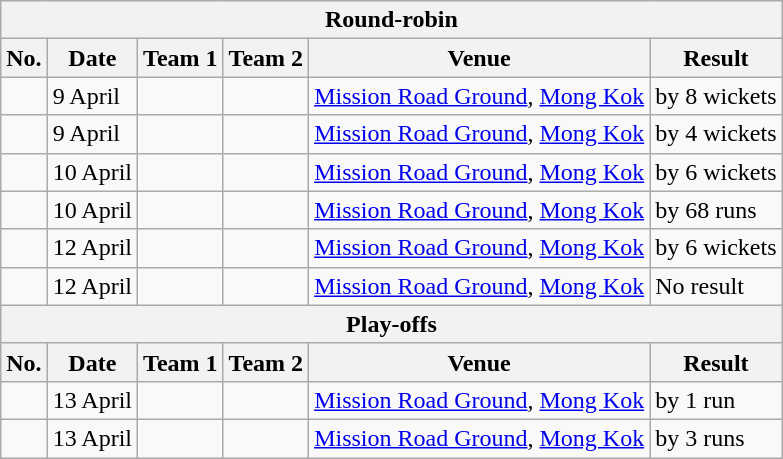<table class="wikitable">
<tr>
<th colspan="6">Round-robin</th>
</tr>
<tr>
<th>No.</th>
<th>Date</th>
<th>Team 1</th>
<th>Team 2</th>
<th>Venue</th>
<th>Result</th>
</tr>
<tr>
<td></td>
<td>9 April</td>
<td></td>
<td></td>
<td><a href='#'>Mission Road Ground</a>, <a href='#'>Mong Kok</a></td>
<td> by 8 wickets</td>
</tr>
<tr>
<td></td>
<td>9 April</td>
<td></td>
<td></td>
<td><a href='#'>Mission Road Ground</a>, <a href='#'>Mong Kok</a></td>
<td> by 4 wickets</td>
</tr>
<tr>
<td></td>
<td>10 April</td>
<td></td>
<td></td>
<td><a href='#'>Mission Road Ground</a>, <a href='#'>Mong Kok</a></td>
<td> by 6 wickets</td>
</tr>
<tr>
<td></td>
<td>10 April</td>
<td></td>
<td></td>
<td><a href='#'>Mission Road Ground</a>, <a href='#'>Mong Kok</a></td>
<td> by 68 runs</td>
</tr>
<tr>
<td></td>
<td>12 April</td>
<td></td>
<td></td>
<td><a href='#'>Mission Road Ground</a>, <a href='#'>Mong Kok</a></td>
<td> by 6 wickets</td>
</tr>
<tr>
<td></td>
<td>12 April</td>
<td></td>
<td></td>
<td><a href='#'>Mission Road Ground</a>, <a href='#'>Mong Kok</a></td>
<td>No result</td>
</tr>
<tr>
<th colspan="6">Play-offs</th>
</tr>
<tr>
<th>No.</th>
<th>Date</th>
<th>Team 1</th>
<th>Team 2</th>
<th>Venue</th>
<th>Result</th>
</tr>
<tr>
<td></td>
<td>13 April</td>
<td></td>
<td></td>
<td><a href='#'>Mission Road Ground</a>, <a href='#'>Mong Kok</a></td>
<td> by 1 run</td>
</tr>
<tr>
<td></td>
<td>13 April</td>
<td></td>
<td></td>
<td><a href='#'>Mission Road Ground</a>, <a href='#'>Mong Kok</a></td>
<td> by 3 runs</td>
</tr>
</table>
